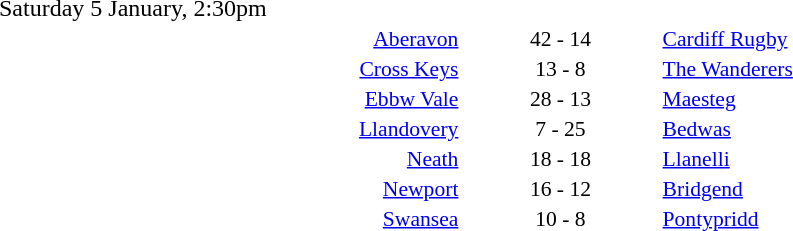<table style="width:70%;" cellspacing="1">
<tr>
<th width=35%></th>
<th width=15%></th>
<th></th>
</tr>
<tr>
<td>Saturday 5 January, 2:30pm</td>
</tr>
<tr style=font-size:90%>
<td align=right><a href='#'>Aberavon</a></td>
<td align=center>42 - 14</td>
<td><a href='#'>Cardiff Rugby</a></td>
</tr>
<tr style=font-size:90%>
<td align=right><a href='#'>Cross Keys</a></td>
<td align=center>13 - 8</td>
<td><a href='#'>The Wanderers</a></td>
</tr>
<tr style=font-size:90%>
<td align=right><a href='#'>Ebbw Vale</a></td>
<td align=center>28 - 13</td>
<td><a href='#'>Maesteg</a></td>
</tr>
<tr style=font-size:90%>
<td align=right><a href='#'>Llandovery</a></td>
<td align=center>7 - 25</td>
<td><a href='#'>Bedwas</a></td>
</tr>
<tr style=font-size:90%>
<td align=right><a href='#'>Neath</a></td>
<td align=center>18 - 18</td>
<td><a href='#'>Llanelli</a></td>
</tr>
<tr style=font-size:90%>
<td align=right><a href='#'>Newport</a></td>
<td align=center>16 - 12</td>
<td><a href='#'>Bridgend</a></td>
</tr>
<tr style=font-size:90%>
<td align=right><a href='#'>Swansea</a></td>
<td align=center>10 - 8</td>
<td><a href='#'>Pontypridd</a></td>
</tr>
</table>
